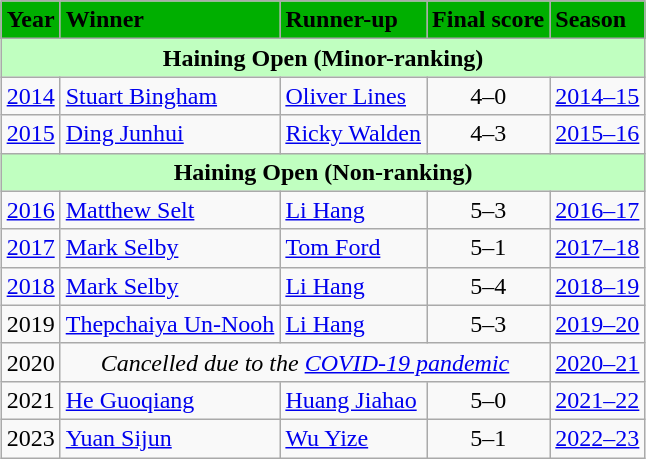<table class="wikitable" style="margin: auto">
<tr>
<th style="text-align: center; background-color: #00af00">Year</th>
<th style="text-align: left; background-color: #00af00">Winner</th>
<th style="text-align: left; background-color: #00af00">Runner-up</th>
<th style="text-align: left; background-color: #00af00">Final score</th>
<th style="text-align: left; background-color: #00af00">Season</th>
</tr>
<tr>
<th colspan=5 style="text-align: center; background-color: #c0ffc0">Haining Open (Minor-ranking)</th>
</tr>
<tr>
<td><a href='#'>2014</a></td>
<td> <a href='#'>Stuart Bingham</a></td>
<td> <a href='#'>Oliver Lines</a></td>
<td style="text-align: center">4–0</td>
<td><a href='#'>2014–15</a></td>
</tr>
<tr>
<td><a href='#'>2015</a></td>
<td> <a href='#'>Ding Junhui</a></td>
<td> <a href='#'>Ricky Walden</a></td>
<td style="text-align: center">4–3</td>
<td><a href='#'>2015–16</a></td>
</tr>
<tr>
<th colspan=5 style="text-align: center; background-color: #c0ffc0">Haining Open (Non-ranking)</th>
</tr>
<tr>
<td><a href='#'>2016</a></td>
<td> <a href='#'>Matthew Selt</a></td>
<td> <a href='#'>Li Hang</a></td>
<td style="text-align: center">5–3</td>
<td><a href='#'>2016–17</a></td>
</tr>
<tr>
<td><a href='#'>2017</a></td>
<td> <a href='#'>Mark Selby</a></td>
<td> <a href='#'>Tom Ford</a></td>
<td style="text-align: center">5–1</td>
<td><a href='#'>2017–18</a></td>
</tr>
<tr>
<td><a href='#'>2018</a></td>
<td> <a href='#'>Mark Selby</a></td>
<td> <a href='#'>Li Hang</a></td>
<td style="text-align: center">5–4</td>
<td><a href='#'>2018–19</a></td>
</tr>
<tr>
<td>2019</td>
<td> <a href='#'>Thepchaiya Un-Nooh</a></td>
<td> <a href='#'>Li Hang</a></td>
<td style="text-align: center">5–3</td>
<td><a href='#'>2019–20</a></td>
</tr>
<tr>
<td>2020</td>
<td colspan=3 style="text-align: center"><em>Cancelled due to the <a href='#'>COVID-19 pandemic</a></em></td>
<td><a href='#'>2020–21</a></td>
</tr>
<tr>
<td>2021</td>
<td> <a href='#'>He Guoqiang</a></td>
<td> <a href='#'>Huang Jiahao</a></td>
<td style="text-align: center">5–0</td>
<td><a href='#'>2021–22</a></td>
</tr>
<tr>
<td>2023</td>
<td> <a href='#'>Yuan Sijun</a></td>
<td> <a href='#'>Wu Yize</a></td>
<td style="text-align: center">5–1</td>
<td><a href='#'>2022–23</a></td>
</tr>
</table>
